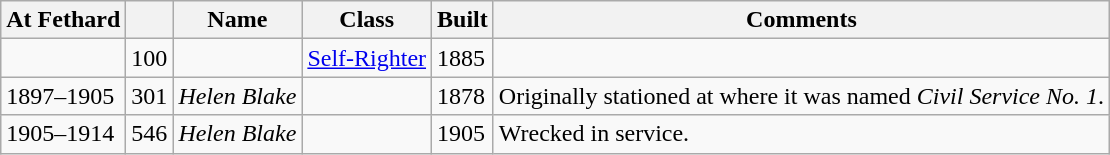<table class="wikitable">
<tr>
<th>At Fethard</th>
<th></th>
<th>Name</th>
<th>Class</th>
<th>Built</th>
<th>Comments</th>
</tr>
<tr>
<td></td>
<td>100</td>
<td></td>
<td><a href='#'>Self-Righter</a></td>
<td>1885</td>
<td></td>
</tr>
<tr>
<td>1897–1905</td>
<td>301</td>
<td><em>Helen Blake</em></td>
<td></td>
<td>1878</td>
<td>Originally stationed at  where it was named <em>Civil Service No. 1</em>.</td>
</tr>
<tr>
<td>1905–1914</td>
<td>546</td>
<td><em>Helen Blake</em></td>
<td></td>
<td>1905</td>
<td>Wrecked in service.</td>
</tr>
</table>
